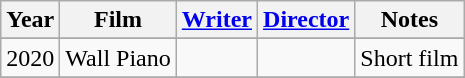<table class="wikitable sortable">
<tr>
<th>Year</th>
<th>Film</th>
<th><a href='#'>Writer</a></th>
<th><a href='#'>Director</a></th>
<th>Notes</th>
</tr>
<tr>
</tr>
<tr>
<td>2020</td>
<td>Wall Piano</td>
<td style="text-align:center;"></td>
<td style="text-align:center;"></td>
<td>Short film</td>
</tr>
<tr>
</tr>
<tr>
</tr>
</table>
